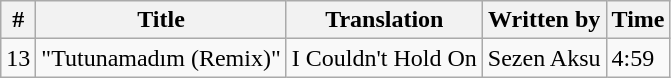<table class="wikitable">
<tr>
<th>#</th>
<th>Title</th>
<th>Translation</th>
<th>Written by</th>
<th>Time</th>
</tr>
<tr>
<td>13</td>
<td>"Tutunamadım (Remix)"</td>
<td>I Couldn't Hold On</td>
<td>Sezen Aksu</td>
<td>4:59</td>
</tr>
</table>
